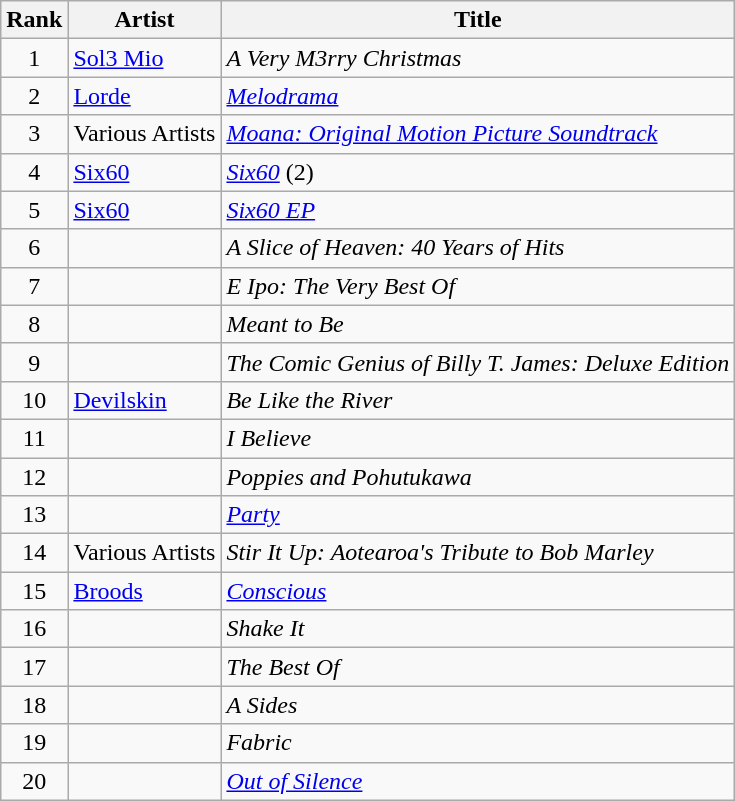<table class="wikitable sortable">
<tr>
<th>Rank</th>
<th>Artist</th>
<th>Title</th>
</tr>
<tr>
<td align="center">1</td>
<td><a href='#'>Sol3 Mio</a></td>
<td><em>A Very M3rry Christmas</em></td>
</tr>
<tr>
<td align="center">2</td>
<td><a href='#'>Lorde</a></td>
<td><em><a href='#'>Melodrama</a></em></td>
</tr>
<tr>
<td align="center">3</td>
<td>Various Artists</td>
<td><em><a href='#'>Moana: Original Motion Picture Soundtrack</a></em></td>
</tr>
<tr>
<td align="center">4</td>
<td><a href='#'>Six60</a></td>
<td><em><a href='#'>Six60</a></em> (2)</td>
</tr>
<tr>
<td align="center">5</td>
<td><a href='#'>Six60</a></td>
<td><em><a href='#'>Six60 EP</a></em></td>
</tr>
<tr>
<td align="center">6</td>
<td></td>
<td><em>A Slice of Heaven: 40 Years of Hits</em></td>
</tr>
<tr>
<td align="center">7</td>
<td></td>
<td><em>E Ipo: The Very Best Of</em></td>
</tr>
<tr>
<td align="center">8</td>
<td></td>
<td><em>Meant to Be</em></td>
</tr>
<tr>
<td align="center">9</td>
<td></td>
<td><em>The Comic Genius of Billy T. James: Deluxe Edition</em></td>
</tr>
<tr>
<td align="center">10</td>
<td><a href='#'>Devilskin</a></td>
<td><em>Be Like the River</em></td>
</tr>
<tr>
<td align="center">11</td>
<td></td>
<td><em>I Believe</em></td>
</tr>
<tr>
<td align="center">12</td>
<td></td>
<td><em>Poppies and Pohutukawa</em></td>
</tr>
<tr>
<td align="center">13</td>
<td></td>
<td><em><a href='#'>Party</a></em></td>
</tr>
<tr>
<td align="center">14</td>
<td>Various Artists</td>
<td><em>Stir It Up: Aotearoa's Tribute to Bob Marley</em></td>
</tr>
<tr>
<td align="center">15</td>
<td><a href='#'>Broods</a></td>
<td><em><a href='#'>Conscious</a></em></td>
</tr>
<tr>
<td align="center">16</td>
<td></td>
<td><em>Shake It</em></td>
</tr>
<tr>
<td align="center">17</td>
<td></td>
<td><em>The Best Of</em></td>
</tr>
<tr>
<td align="center">18</td>
<td></td>
<td><em>A Sides</em></td>
</tr>
<tr>
<td align="center">19</td>
<td></td>
<td><em>Fabric</em></td>
</tr>
<tr>
<td align="center">20</td>
<td></td>
<td><em><a href='#'>Out of Silence</a></em></td>
</tr>
</table>
